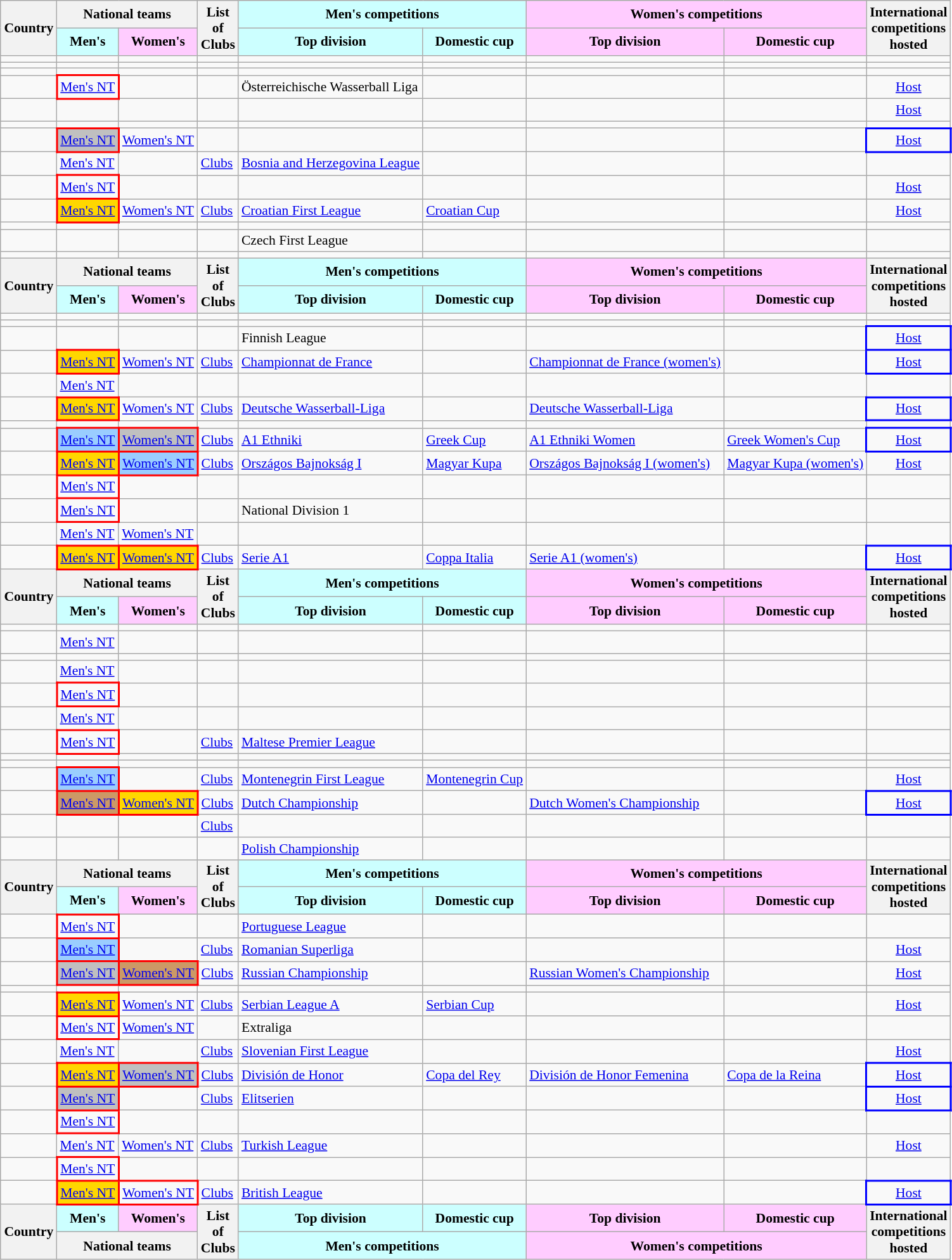<table class="wikitable" style="text-align: left; font-size: 90%; margin-left: 1em;">
<tr>
<th rowspan="2">Country</th>
<th colspan="2">National teams</th>
<th rowspan="2">List<br>of<br>Clubs</th>
<th colspan="2" style="background-color: #ccffff;">Men's competitions</th>
<th colspan="2" style="background-color: #ffccff;">Women's competitions</th>
<th rowspan="2">International<br>competitions<br>hosted</th>
</tr>
<tr>
<th style="background-color: #ccffff;">Men's</th>
<th style="background-color: #ffccff;">Women's</th>
<th style="background-color: #ccffff;">Top division</th>
<th style="background-color: #ccffff;">Domestic cup</th>
<th style="background-color: #ffccff;">Top division</th>
<th style="background-color: #ffccff;">Domestic cup</th>
</tr>
<tr>
<td></td>
<td></td>
<td></td>
<td></td>
<td></td>
<td></td>
<td></td>
<td></td>
<td></td>
</tr>
<tr>
<td></td>
<td></td>
<td></td>
<td></td>
<td></td>
<td></td>
<td></td>
<td></td>
<td></td>
</tr>
<tr>
<td></td>
<td></td>
<td></td>
<td></td>
<td></td>
<td></td>
<td></td>
<td></td>
<td></td>
</tr>
<tr>
<td></td>
<td style="border: 2px solid red;"><a href='#'>Men's NT</a></td>
<td></td>
<td></td>
<td>Österreichische Wasserball Liga</td>
<td></td>
<td></td>
<td></td>
<td style="text-align: center;"><a href='#'>Host</a></td>
</tr>
<tr>
<td></td>
<td></td>
<td></td>
<td></td>
<td></td>
<td></td>
<td></td>
<td></td>
<td style="text-align: center;"><a href='#'>Host</a></td>
</tr>
<tr>
<td></td>
<td></td>
<td></td>
<td></td>
<td></td>
<td></td>
<td></td>
<td></td>
<td></td>
</tr>
<tr>
<td></td>
<td style="border: 2px solid red; background-color: silver;"><a href='#'>Men's NT</a></td>
<td><a href='#'>Women's NT</a></td>
<td></td>
<td></td>
<td></td>
<td></td>
<td></td>
<td style="border: 2px solid blue; text-align: center;"><a href='#'>Host</a></td>
</tr>
<tr>
<td></td>
<td><a href='#'>Men's NT</a></td>
<td></td>
<td><a href='#'>Clubs</a></td>
<td><a href='#'>Bosnia and Herzegovina League</a></td>
<td></td>
<td></td>
<td></td>
<td></td>
</tr>
<tr>
<td></td>
<td style="border: 2px solid red;"><a href='#'>Men's NT</a></td>
<td></td>
<td></td>
<td></td>
<td></td>
<td></td>
<td></td>
<td style="text-align: center;"><a href='#'>Host</a></td>
</tr>
<tr>
<td></td>
<td style="border: 2px solid red; background-color: gold;"><a href='#'>Men's NT</a></td>
<td><a href='#'>Women's NT</a></td>
<td><a href='#'>Clubs</a></td>
<td><a href='#'>Croatian First League</a></td>
<td><a href='#'>Croatian Cup</a></td>
<td></td>
<td></td>
<td style="text-align: center;"><a href='#'>Host</a></td>
</tr>
<tr>
<td></td>
<td></td>
<td></td>
<td></td>
<td></td>
<td></td>
<td></td>
<td></td>
<td></td>
</tr>
<tr>
<td></td>
<td></td>
<td></td>
<td></td>
<td>Czech First League</td>
<td></td>
<td></td>
<td></td>
<td></td>
</tr>
<tr>
<td></td>
<td></td>
<td></td>
<td></td>
<td></td>
<td></td>
<td></td>
<td></td>
<td></td>
</tr>
<tr>
<th rowspan="2">Country</th>
<th colspan="2">National teams</th>
<th rowspan="2">List<br>of<br>Clubs</th>
<th colspan="2" style="background-color: #ccffff;">Men's competitions</th>
<th colspan="2" style="background-color: #ffccff;">Women's competitions</th>
<th rowspan="2">International<br>competitions<br>hosted</th>
</tr>
<tr>
<th style="background-color: #ccffff;">Men's</th>
<th style="background-color: #ffccff;">Women's</th>
<th style="background-color: #ccffff;">Top division</th>
<th style="background-color: #ccffff;">Domestic cup</th>
<th style="background-color: #ffccff;">Top division</th>
<th style="background-color: #ffccff;">Domestic cup</th>
</tr>
<tr>
<td></td>
<td></td>
<td></td>
<td></td>
<td></td>
<td></td>
<td></td>
<td></td>
<td></td>
</tr>
<tr>
<td></td>
<td></td>
<td></td>
<td></td>
<td></td>
<td></td>
<td></td>
<td></td>
<td></td>
</tr>
<tr>
<td></td>
<td></td>
<td></td>
<td></td>
<td>Finnish League</td>
<td></td>
<td></td>
<td></td>
<td style="border: 2px solid blue; text-align: center;"><a href='#'>Host</a></td>
</tr>
<tr>
<td></td>
<td style="border: 2px solid red; background-color: gold;"><a href='#'>Men's NT</a></td>
<td><a href='#'>Women's NT</a></td>
<td><a href='#'>Clubs</a></td>
<td><a href='#'>Championnat de France</a></td>
<td></td>
<td><a href='#'>Championnat de France (women's)</a></td>
<td></td>
<td style="border: 2px solid blue; text-align: center;"><a href='#'>Host</a></td>
</tr>
<tr>
<td></td>
<td><a href='#'>Men's NT</a></td>
<td></td>
<td></td>
<td></td>
<td></td>
<td></td>
<td></td>
<td></td>
</tr>
<tr>
<td></td>
<td style="border: 2px solid red; background-color: gold;"><a href='#'>Men's NT</a></td>
<td><a href='#'>Women's NT</a></td>
<td><a href='#'>Clubs</a></td>
<td><a href='#'>Deutsche Wasserball-Liga</a></td>
<td></td>
<td><a href='#'>Deutsche Wasserball-Liga</a></td>
<td></td>
<td style="border: 2px solid blue; text-align: center;"><a href='#'>Host</a></td>
</tr>
<tr>
<td></td>
<td></td>
<td></td>
<td></td>
<td></td>
<td></td>
<td></td>
<td></td>
<td></td>
</tr>
<tr>
<td></td>
<td style="border: 2px solid red; background-color: #9acdff;"><a href='#'>Men's NT</a></td>
<td style="border: 2px solid red; background-color: silver;"><a href='#'>Women's NT</a></td>
<td><a href='#'>Clubs</a></td>
<td><a href='#'>A1 Ethniki</a></td>
<td><a href='#'>Greek Cup</a></td>
<td><a href='#'>A1 Ethniki Women</a></td>
<td><a href='#'>Greek Women's Cup</a></td>
<td style="border: 2px solid blue; text-align: center;"><a href='#'>Host</a></td>
</tr>
<tr>
<td></td>
<td style="border: 2px solid red; background-color: gold;"><a href='#'>Men's NT</a></td>
<td style="border: 2px solid red; background-color: #9acdff;"><a href='#'>Women's NT</a></td>
<td><a href='#'>Clubs</a></td>
<td><a href='#'>Országos Bajnokság I</a></td>
<td><a href='#'>Magyar Kupa</a></td>
<td><a href='#'>Országos Bajnokság I (women's)</a></td>
<td><a href='#'>Magyar Kupa (women's)</a></td>
<td style="text-align: center;"><a href='#'>Host</a></td>
</tr>
<tr>
<td></td>
<td style="border: 2px solid red;"><a href='#'>Men's NT</a></td>
<td></td>
<td></td>
<td></td>
<td></td>
<td></td>
<td></td>
<td></td>
</tr>
<tr>
<td></td>
<td style="border: 2px solid red;"><a href='#'>Men's NT</a></td>
<td></td>
<td></td>
<td>National Division 1</td>
<td></td>
<td></td>
<td></td>
<td></td>
</tr>
<tr>
<td></td>
<td><a href='#'>Men's NT</a></td>
<td><a href='#'>Women's NT</a></td>
<td></td>
<td></td>
<td></td>
<td></td>
<td></td>
<td></td>
</tr>
<tr>
<td></td>
<td style="border: 2px solid red; background-color: gold;"><a href='#'>Men's NT</a></td>
<td style="border: 2px solid red; background-color: gold;"><a href='#'>Women's NT</a></td>
<td><a href='#'>Clubs</a></td>
<td><a href='#'>Serie A1</a></td>
<td><a href='#'>Coppa Italia</a></td>
<td><a href='#'>Serie A1 (women's)</a></td>
<td></td>
<td style="border: 2px solid blue; text-align: center;"><a href='#'>Host</a></td>
</tr>
<tr>
<th rowspan="2">Country</th>
<th colspan="2">National teams</th>
<th rowspan="2">List<br>of<br>Clubs</th>
<th colspan="2" style="background-color: #ccffff;">Men's competitions</th>
<th colspan="2" style="background-color: #ffccff;">Women's competitions</th>
<th rowspan="2">International<br>competitions<br>hosted</th>
</tr>
<tr>
<th style="background-color: #ccffff;">Men's</th>
<th style="background-color: #ffccff;">Women's</th>
<th style="background-color: #ccffff;">Top division</th>
<th style="background-color: #ccffff;">Domestic cup</th>
<th style="background-color: #ffccff;">Top division</th>
<th style="background-color: #ffccff;">Domestic cup</th>
</tr>
<tr>
<td></td>
<td></td>
<td></td>
<td></td>
<td></td>
<td></td>
<td></td>
<td></td>
<td></td>
</tr>
<tr>
<td></td>
<td><a href='#'>Men's NT</a></td>
<td></td>
<td></td>
<td></td>
<td></td>
<td></td>
<td></td>
<td></td>
</tr>
<tr>
<td></td>
<td></td>
<td></td>
<td></td>
<td></td>
<td></td>
<td></td>
<td></td>
<td></td>
</tr>
<tr>
<td></td>
<td><a href='#'>Men's NT</a></td>
<td></td>
<td></td>
<td></td>
<td></td>
<td></td>
<td></td>
<td></td>
</tr>
<tr>
<td></td>
<td style="border: 2px solid red;"><a href='#'>Men's NT</a></td>
<td></td>
<td></td>
<td></td>
<td></td>
<td></td>
<td></td>
<td></td>
</tr>
<tr>
<td></td>
<td><a href='#'>Men's NT</a></td>
<td></td>
<td></td>
<td></td>
<td></td>
<td></td>
<td></td>
<td></td>
</tr>
<tr>
<td></td>
<td style="border: 2px solid red;"><a href='#'>Men's NT</a></td>
<td></td>
<td><a href='#'>Clubs</a></td>
<td><a href='#'>Maltese Premier League</a></td>
<td></td>
<td></td>
<td></td>
<td></td>
</tr>
<tr>
<td></td>
<td></td>
<td></td>
<td></td>
<td></td>
<td></td>
<td></td>
<td></td>
<td></td>
</tr>
<tr>
<td></td>
<td></td>
<td></td>
<td></td>
<td></td>
<td></td>
<td></td>
<td></td>
<td></td>
</tr>
<tr>
<td></td>
<td style="border: 2px solid red; background-color: #9acdff;"><a href='#'>Men's NT</a></td>
<td></td>
<td><a href='#'>Clubs</a></td>
<td><a href='#'>Montenegrin First League</a></td>
<td><a href='#'>Montenegrin Cup</a></td>
<td></td>
<td></td>
<td style="text-align: center;"><a href='#'>Host</a></td>
</tr>
<tr>
<td></td>
<td style="border: 2px solid red; background-color: #cc9966;"><a href='#'>Men's NT</a></td>
<td style="border: 2px solid red; background-color: gold;"><a href='#'>Women's NT</a></td>
<td><a href='#'>Clubs</a></td>
<td><a href='#'>Dutch Championship</a></td>
<td></td>
<td><a href='#'>Dutch Women's Championship</a></td>
<td></td>
<td style="border: 2px solid blue; text-align: center;"><a href='#'>Host</a></td>
</tr>
<tr>
<td></td>
<td></td>
<td></td>
<td><a href='#'>Clubs</a></td>
<td></td>
<td></td>
<td></td>
<td></td>
<td></td>
</tr>
<tr>
<td></td>
<td></td>
<td></td>
<td></td>
<td><a href='#'>Polish Championship</a></td>
<td></td>
<td></td>
<td></td>
<td></td>
</tr>
<tr>
<th rowspan="2">Country</th>
<th colspan="2">National teams</th>
<th rowspan="2">List<br>of<br>Clubs</th>
<th colspan="2" style="background-color: #ccffff;">Men's competitions</th>
<th colspan="2" style="background-color: #ffccff;">Women's competitions</th>
<th rowspan="2">International<br>competitions<br>hosted</th>
</tr>
<tr>
<th style="background-color: #ccffff;">Men's</th>
<th style="background-color: #ffccff;">Women's</th>
<th style="background-color: #ccffff;">Top division</th>
<th style="background-color: #ccffff;">Domestic cup</th>
<th style="background-color: #ffccff;">Top division</th>
<th style="background-color: #ffccff;">Domestic cup</th>
</tr>
<tr>
<td></td>
<td style="border: 2px solid red;"><a href='#'>Men's NT</a></td>
<td></td>
<td></td>
<td><a href='#'>Portuguese League</a></td>
<td></td>
<td></td>
<td></td>
<td></td>
</tr>
<tr>
<td></td>
<td style="border: 2px solid red; background-color: #9acdff;"><a href='#'>Men's NT</a></td>
<td></td>
<td><a href='#'>Clubs</a></td>
<td><a href='#'>Romanian Superliga</a></td>
<td></td>
<td></td>
<td></td>
<td style="text-align: center;"><a href='#'>Host</a></td>
</tr>
<tr>
<td></td>
<td style="border: 2px solid red; background-color: silver;"><a href='#'>Men's NT</a></td>
<td style="border: 2px solid red; background-color: #cc9966;"><a href='#'>Women's NT</a></td>
<td><a href='#'>Clubs</a></td>
<td><a href='#'>Russian Championship</a></td>
<td></td>
<td><a href='#'>Russian Women's Championship</a></td>
<td></td>
<td style="text-align: center;"><a href='#'>Host</a></td>
</tr>
<tr>
<td></td>
<td></td>
<td></td>
<td></td>
<td></td>
<td></td>
<td></td>
<td></td>
<td></td>
</tr>
<tr>
<td></td>
<td style="border: 2px solid red; background-color: gold;"><a href='#'>Men's NT</a></td>
<td><a href='#'>Women's NT</a></td>
<td><a href='#'>Clubs</a></td>
<td><a href='#'>Serbian League A</a></td>
<td><a href='#'>Serbian Cup</a></td>
<td></td>
<td></td>
<td style="text-align: center;"><a href='#'>Host</a></td>
</tr>
<tr>
<td></td>
<td style="border: 2px solid red;"><a href='#'>Men's NT</a></td>
<td><a href='#'>Women's NT</a></td>
<td></td>
<td>Extraliga</td>
<td></td>
<td></td>
<td></td>
<td></td>
</tr>
<tr>
<td></td>
<td><a href='#'>Men's NT</a></td>
<td></td>
<td><a href='#'>Clubs</a></td>
<td><a href='#'>Slovenian First League</a></td>
<td></td>
<td></td>
<td></td>
<td style="text-align: center;"><a href='#'>Host</a></td>
</tr>
<tr>
<td></td>
<td style="border: 2px solid red; background-color: gold;"><a href='#'>Men's NT</a></td>
<td style="border: 2px solid red; background-color: silver;"><a href='#'>Women's NT</a></td>
<td><a href='#'>Clubs</a></td>
<td><a href='#'>División de Honor</a></td>
<td><a href='#'>Copa del Rey</a></td>
<td><a href='#'>División de Honor Femenina</a></td>
<td><a href='#'>Copa de la Reina</a></td>
<td style="border: 2px solid blue; text-align: center;"><a href='#'>Host</a></td>
</tr>
<tr>
<td></td>
<td style="border: 2px solid red; background-color: silver;"><a href='#'>Men's NT</a></td>
<td></td>
<td><a href='#'>Clubs</a></td>
<td><a href='#'>Elitserien</a></td>
<td></td>
<td></td>
<td></td>
<td style="border: 2px solid blue; text-align: center;"><a href='#'>Host</a></td>
</tr>
<tr>
<td></td>
<td style="border: 2px solid red;"><a href='#'>Men's NT</a></td>
<td></td>
<td></td>
<td></td>
<td></td>
<td></td>
<td></td>
<td></td>
</tr>
<tr>
<td></td>
<td><a href='#'>Men's NT</a></td>
<td><a href='#'>Women's NT</a></td>
<td><a href='#'>Clubs</a></td>
<td><a href='#'>Turkish League</a></td>
<td></td>
<td></td>
<td></td>
<td style="text-align: center;"><a href='#'>Host</a></td>
</tr>
<tr>
<td></td>
<td style="border: 2px solid red;"><a href='#'>Men's NT</a></td>
<td></td>
<td></td>
<td></td>
<td></td>
<td></td>
<td></td>
<td></td>
</tr>
<tr>
<td></td>
<td style="border: 2px solid red; background-color: gold;"><a href='#'>Men's NT</a></td>
<td style="border: 2px solid red;"><a href='#'>Women's NT</a></td>
<td><a href='#'>Clubs</a></td>
<td><a href='#'>British League</a></td>
<td></td>
<td></td>
<td></td>
<td style="border: 2px solid blue; text-align: center;"><a href='#'>Host</a></td>
</tr>
<tr>
<th rowspan="2">Country</th>
<th style="background-color: #ccffff;">Men's</th>
<th style="background-color: #ffccff;">Women's</th>
<th rowspan="2">List<br>of<br>Clubs</th>
<th style="background-color: #ccffff;">Top division</th>
<th style="background-color: #ccffff;">Domestic cup</th>
<th style="background-color: #ffccff;">Top division</th>
<th style="background-color: #ffccff;">Domestic cup</th>
<th rowspan="2">International<br>competitions<br>hosted</th>
</tr>
<tr>
<th colspan="2">National teams</th>
<th colspan="2" style="background-color: #ccffff;">Men's competitions</th>
<th colspan="2" style="background-color: #ffccff;">Women's competitions</th>
</tr>
</table>
